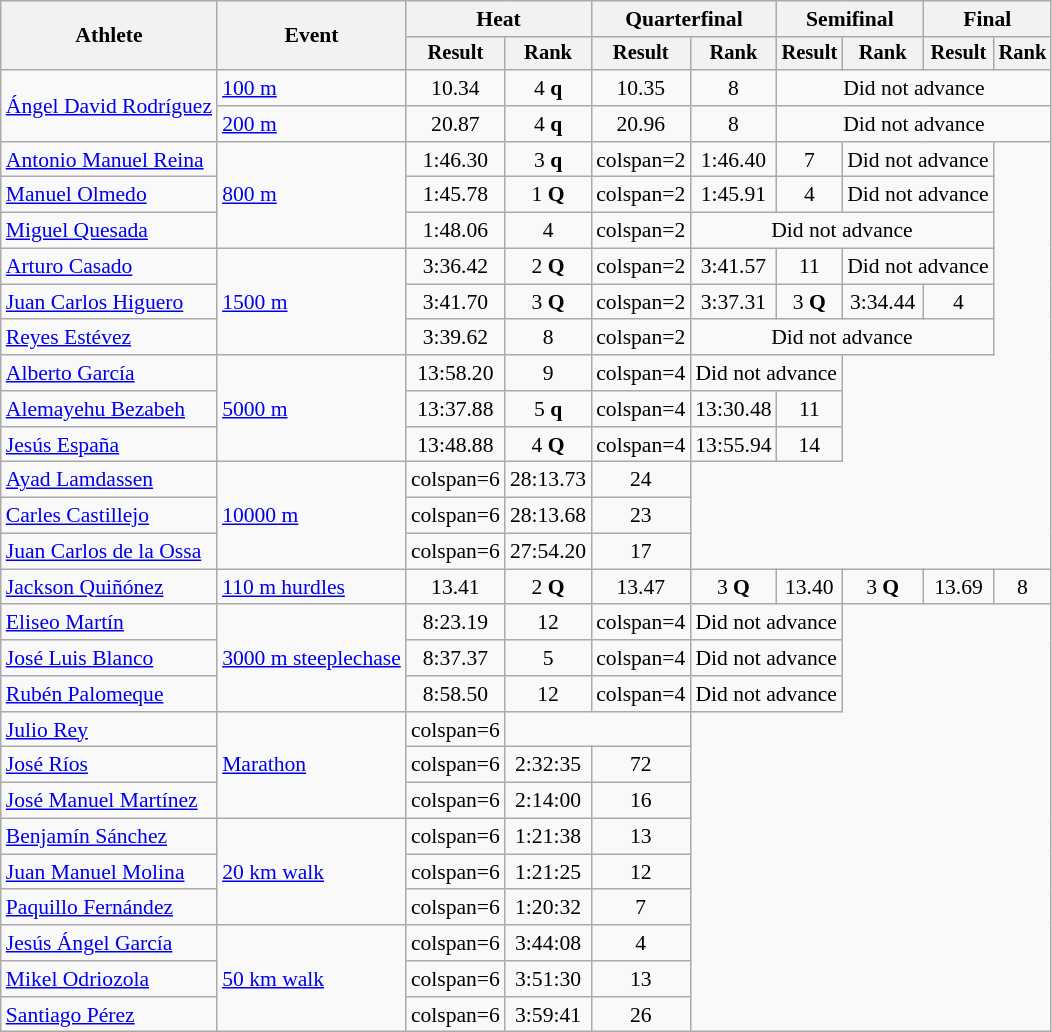<table class=wikitable style="font-size:90%">
<tr>
<th rowspan="2">Athlete</th>
<th rowspan="2">Event</th>
<th colspan="2">Heat</th>
<th colspan="2">Quarterfinal</th>
<th colspan="2">Semifinal</th>
<th colspan="2">Final</th>
</tr>
<tr style="font-size:95%">
<th>Result</th>
<th>Rank</th>
<th>Result</th>
<th>Rank</th>
<th>Result</th>
<th>Rank</th>
<th>Result</th>
<th>Rank</th>
</tr>
<tr align=center>
<td align=left rowspan=2><a href='#'>Ángel David Rodríguez</a></td>
<td align=left><a href='#'>100 m</a></td>
<td>10.34</td>
<td>4 <strong>q</strong></td>
<td>10.35</td>
<td>8</td>
<td colspan=4>Did not advance</td>
</tr>
<tr align=center>
<td align=left><a href='#'>200 m</a></td>
<td>20.87</td>
<td>4 <strong>q</strong></td>
<td>20.96</td>
<td>8</td>
<td colspan=4>Did not advance</td>
</tr>
<tr align=center>
<td align=left><a href='#'>Antonio Manuel Reina</a></td>
<td align=left rowspan=3><a href='#'>800 m</a></td>
<td>1:46.30</td>
<td>3 <strong>q</strong></td>
<td>colspan=2 </td>
<td>1:46.40</td>
<td>7</td>
<td colspan=2>Did not advance</td>
</tr>
<tr align=center>
<td align=left><a href='#'>Manuel Olmedo</a></td>
<td>1:45.78</td>
<td>1 <strong>Q</strong></td>
<td>colspan=2 </td>
<td>1:45.91</td>
<td>4</td>
<td colspan=2>Did not advance</td>
</tr>
<tr align=center>
<td align=left><a href='#'>Miguel Quesada</a></td>
<td>1:48.06</td>
<td>4</td>
<td>colspan=2 </td>
<td colspan=4>Did not advance</td>
</tr>
<tr align=center>
<td align=left><a href='#'>Arturo Casado</a></td>
<td align=left rowspan=3><a href='#'>1500 m</a></td>
<td>3:36.42</td>
<td>2 <strong>Q</strong></td>
<td>colspan=2 </td>
<td>3:41.57</td>
<td>11</td>
<td colspan=2>Did not advance</td>
</tr>
<tr align=center>
<td align=left><a href='#'>Juan Carlos Higuero</a></td>
<td>3:41.70</td>
<td>3 <strong>Q</strong></td>
<td>colspan=2 </td>
<td>3:37.31</td>
<td>3 <strong>Q</strong></td>
<td>3:34.44</td>
<td>4</td>
</tr>
<tr align=center>
<td align=left><a href='#'>Reyes Estévez</a></td>
<td>3:39.62</td>
<td>8</td>
<td>colspan=2 </td>
<td colspan=4>Did not advance</td>
</tr>
<tr align=center>
<td align=left><a href='#'>Alberto García</a></td>
<td align=left rowspan=3><a href='#'>5000 m</a></td>
<td>13:58.20</td>
<td>9</td>
<td>colspan=4 </td>
<td colspan=2>Did not advance</td>
</tr>
<tr align=center>
<td align=left><a href='#'>Alemayehu Bezabeh</a></td>
<td>13:37.88</td>
<td>5 <strong>q</strong></td>
<td>colspan=4 </td>
<td>13:30.48</td>
<td>11</td>
</tr>
<tr align=center>
<td align=left><a href='#'>Jesús España</a></td>
<td>13:48.88</td>
<td>4 <strong>Q</strong></td>
<td>colspan=4 </td>
<td>13:55.94</td>
<td>14</td>
</tr>
<tr align=center>
<td align=left><a href='#'>Ayad Lamdassen</a></td>
<td align=left rowspan=3><a href='#'>10000 m</a></td>
<td>colspan=6 </td>
<td>28:13.73</td>
<td>24</td>
</tr>
<tr align=center>
<td align=left><a href='#'>Carles Castillejo</a></td>
<td>colspan=6 </td>
<td>28:13.68</td>
<td>23</td>
</tr>
<tr align=center>
<td align=left><a href='#'>Juan Carlos de la Ossa</a></td>
<td>colspan=6 </td>
<td>27:54.20</td>
<td>17</td>
</tr>
<tr align=center>
<td align=left><a href='#'>Jackson Quiñónez</a></td>
<td align=left><a href='#'>110 m hurdles</a></td>
<td>13.41</td>
<td>2 <strong>Q</strong></td>
<td>13.47</td>
<td>3 <strong>Q</strong></td>
<td>13.40</td>
<td>3 <strong>Q</strong></td>
<td>13.69</td>
<td>8</td>
</tr>
<tr align=center>
<td align=left><a href='#'>Eliseo Martín</a></td>
<td align=left rowspan=3><a href='#'>3000 m steeplechase</a></td>
<td>8:23.19</td>
<td>12</td>
<td>colspan=4 </td>
<td colspan=2>Did not advance</td>
</tr>
<tr align=center>
<td align=left><a href='#'>José Luis Blanco</a></td>
<td>8:37.37</td>
<td>5</td>
<td>colspan=4 </td>
<td colspan=2>Did not advance</td>
</tr>
<tr align=center>
<td align=left><a href='#'>Rubén Palomeque</a></td>
<td>8:58.50</td>
<td>12</td>
<td>colspan=4 </td>
<td colspan=2>Did not advance</td>
</tr>
<tr align=center>
<td align=left><a href='#'>Julio Rey</a></td>
<td align=left rowspan=3><a href='#'>Marathon</a></td>
<td>colspan=6 </td>
<td colspan=2></td>
</tr>
<tr align=center>
<td align=left><a href='#'>José Ríos</a></td>
<td>colspan=6 </td>
<td>2:32:35</td>
<td>72</td>
</tr>
<tr align=center>
<td align=left><a href='#'>José Manuel Martínez</a></td>
<td>colspan=6 </td>
<td>2:14:00</td>
<td>16</td>
</tr>
<tr align=center>
<td align=left><a href='#'>Benjamín Sánchez</a></td>
<td align=left rowspan=3><a href='#'>20 km walk</a></td>
<td>colspan=6 </td>
<td>1:21:38</td>
<td>13</td>
</tr>
<tr align=center>
<td align=left><a href='#'>Juan Manuel Molina</a></td>
<td>colspan=6 </td>
<td>1:21:25</td>
<td>12</td>
</tr>
<tr align=center>
<td align=left><a href='#'>Paquillo Fernández</a></td>
<td>colspan=6 </td>
<td>1:20:32</td>
<td>7</td>
</tr>
<tr align=center>
<td align=left><a href='#'>Jesús Ángel García</a></td>
<td align=left rowspan=3><a href='#'>50 km walk</a></td>
<td>colspan=6 </td>
<td>3:44:08</td>
<td>4</td>
</tr>
<tr align=center>
<td align=left><a href='#'>Mikel Odriozola</a></td>
<td>colspan=6 </td>
<td>3:51:30</td>
<td>13</td>
</tr>
<tr align=center>
<td align=left><a href='#'>Santiago Pérez</a></td>
<td>colspan=6 </td>
<td>3:59:41</td>
<td>26</td>
</tr>
</table>
